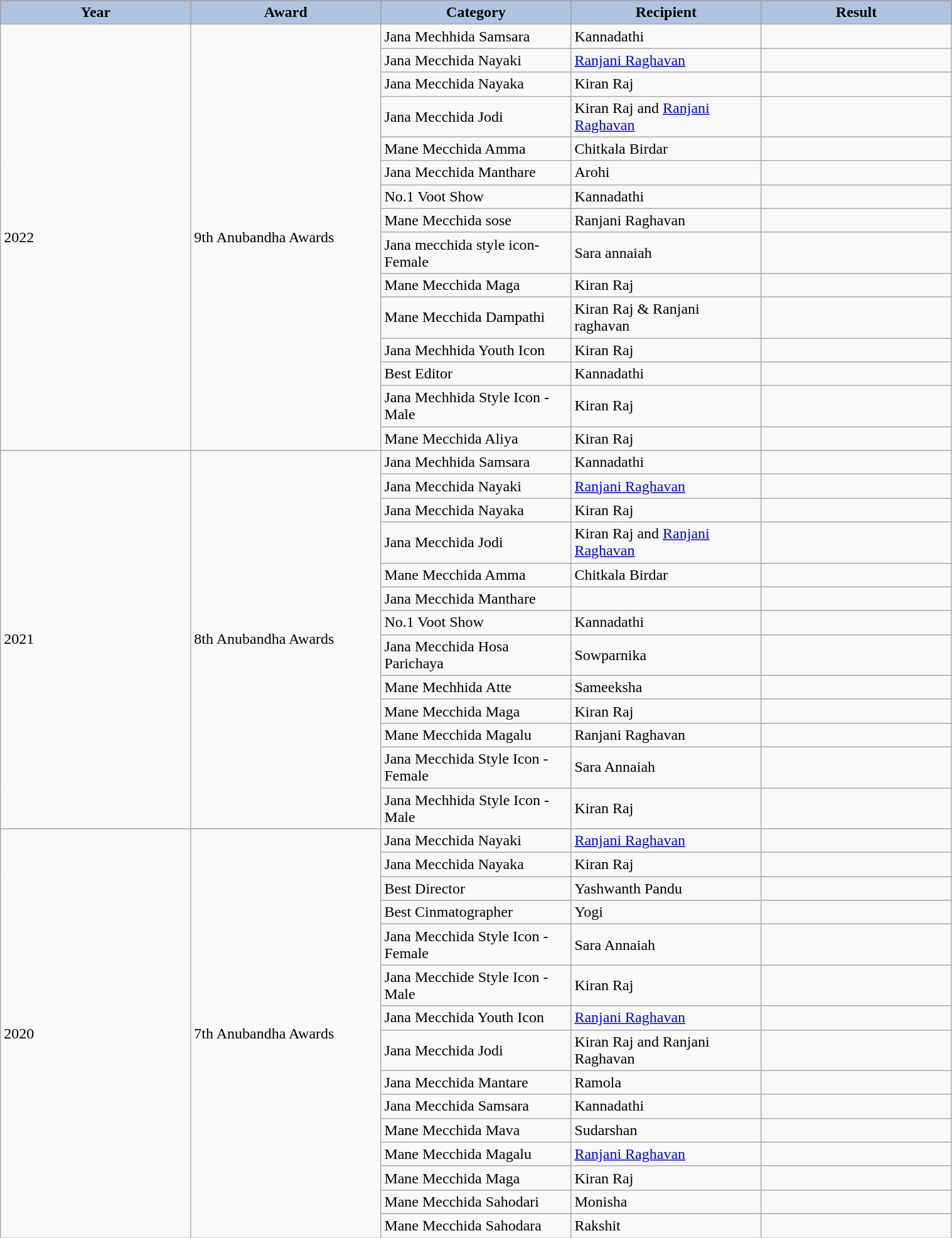<table class="wikitable" width="80%">
<tr bgcolor="blue">
<th style="width:100pt; background:LightSteelBlue;">Year</th>
<th style="width:100pt; background:LightSteelBlue;">Award</th>
<th style="width:100pt; background:LightSteelBlue;">Category</th>
<th style="width:100pt; background:LightSteelBlue;">Recipient</th>
<th style="width:100pt; background:LightSteelBlue;">Result</th>
</tr>
<tr>
<td rowspan="15">2022</td>
<td rowspan="15">9th Anubandha Awards</td>
<td>Jana Mechhida Samsara</td>
<td>Kannadathi</td>
<td></td>
</tr>
<tr>
<td>Jana Mecchida Nayaki</td>
<td><a href='#'>Ranjani Raghavan</a></td>
<td></td>
</tr>
<tr>
<td>Jana Mecchida Nayaka</td>
<td>Kiran Raj</td>
<td></td>
</tr>
<tr>
<td>Jana Mecchida Jodi</td>
<td>Kiran Raj and <a href='#'>Ranjani Raghavan</a></td>
<td></td>
</tr>
<tr>
<td>Mane Mecchida Amma</td>
<td>Chitkala Birdar</td>
<td></td>
</tr>
<tr>
<td>Jana Mecchida Manthare</td>
<td>Arohi</td>
<td></td>
</tr>
<tr>
<td>No.1 Voot Show</td>
<td>Kannadathi</td>
<td></td>
</tr>
<tr>
<td>Mane Mecchida sose</td>
<td>Ranjani Raghavan</td>
<td></td>
</tr>
<tr>
<td>Jana mecchida style icon-Female</td>
<td>Sara annaiah</td>
<td></td>
</tr>
<tr>
<td>Mane Mecchida Maga</td>
<td>Kiran Raj</td>
<td></td>
</tr>
<tr>
<td>Mane Mecchida Dampathi</td>
<td>Kiran Raj & Ranjani raghavan</td>
<td></td>
</tr>
<tr>
<td>Jana Mechhida Youth Icon</td>
<td>Kiran Raj</td>
<td></td>
</tr>
<tr>
<td>Best Editor</td>
<td>Kannadathi</td>
<td></td>
</tr>
<tr>
<td>Jana Mechhida Style Icon -Male</td>
<td>Kiran Raj</td>
<td></td>
</tr>
<tr>
<td>Mane Mecchida Aliya</td>
<td>Kiran Raj</td>
<td></td>
</tr>
<tr>
<td rowspan="13">2021</td>
<td rowspan="13">8th Anubandha Awards</td>
<td>Jana Mechhida Samsara</td>
<td>Kannadathi</td>
<td></td>
</tr>
<tr>
<td>Jana Mecchida Nayaki</td>
<td><a href='#'>Ranjani Raghavan</a></td>
<td></td>
</tr>
<tr>
<td>Jana Mecchida Nayaka</td>
<td>Kiran Raj</td>
<td></td>
</tr>
<tr>
<td>Jana Mecchida Jodi</td>
<td>Kiran Raj and <a href='#'>Ranjani Raghavan</a></td>
<td></td>
</tr>
<tr>
<td>Mane Mecchida Amma</td>
<td>Chitkala Birdar</td>
<td></td>
</tr>
<tr>
<td>Jana Mecchida Manthare</td>
<td></td>
<td></td>
</tr>
<tr>
<td>No.1 Voot Show</td>
<td>Kannadathi</td>
<td></td>
</tr>
<tr>
<td>Jana Mecchida Hosa Parichaya</td>
<td>Sowparnika</td>
<td></td>
</tr>
<tr>
<td>Mane Mechhida Atte</td>
<td>Sameeksha</td>
<td></td>
</tr>
<tr>
<td>Mane Mecchida Maga</td>
<td>Kiran Raj</td>
<td></td>
</tr>
<tr>
<td>Mane Mecchida Magalu</td>
<td>Ranjani Raghavan</td>
<td></td>
</tr>
<tr>
<td>Jana Mecchida Style Icon - Female</td>
<td>Sara Annaiah</td>
<td></td>
</tr>
<tr>
<td>Jana Mechhida Style Icon - Male</td>
<td>Kiran Raj</td>
<td></td>
</tr>
<tr>
<td rowspan="17">2020</td>
<td rowspan="17">7th Anubandha Awards</td>
<td>Jana Mecchida Nayaki</td>
<td><a href='#'>Ranjani Raghavan</a></td>
<td></td>
</tr>
<tr>
<td>Jana Mecchida Nayaka</td>
<td>Kiran Raj</td>
<td></td>
</tr>
<tr>
<td>Best Director</td>
<td>Yashwanth Pandu</td>
<td></td>
</tr>
<tr>
<td>Best Cinmatographer</td>
<td>Yogi</td>
<td></td>
</tr>
<tr>
<td>Jana Mecchida Style Icon - Female</td>
<td>Sara Annaiah</td>
<td></td>
</tr>
<tr>
<td>Jana Mecchide Style Icon - Male</td>
<td>Kiran Raj</td>
<td></td>
</tr>
<tr>
<td>Jana Mecchida Youth Icon</td>
<td><a href='#'>Ranjani Raghavan</a></td>
<td></td>
</tr>
<tr>
<td>Jana Mecchida Jodi</td>
<td>Kiran Raj and Ranjani Raghavan</td>
<td></td>
</tr>
<tr>
<td>Jana Mecchida Mantare</td>
<td>Ramola</td>
<td></td>
</tr>
<tr>
<td>Jana Mecchida Samsara</td>
<td>Kannadathi</td>
<td></td>
</tr>
<tr>
<td>Mane Mecchida Mava</td>
<td>Sudarshan</td>
<td></td>
</tr>
<tr>
<td>Mane Mecchida Magalu</td>
<td><a href='#'>Ranjani Raghavan</a></td>
<td></td>
</tr>
<tr>
<td>Mane Mecchida Maga</td>
<td>Kiran Raj</td>
<td></td>
</tr>
<tr>
<td>Mane Mecchida Sahodari</td>
<td>Monisha</td>
<td></td>
</tr>
<tr>
<td>Mane Mecchida Sahodara</td>
<td>Rakshit</td>
<td></td>
</tr>
</table>
